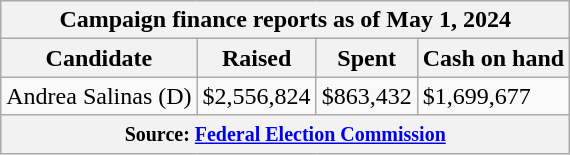<table class="wikitable sortable">
<tr>
<th colspan=4>Campaign finance reports as of May 1, 2024</th>
</tr>
<tr style="text-align:center;">
<th>Candidate</th>
<th>Raised</th>
<th>Spent</th>
<th>Cash on hand</th>
</tr>
<tr>
<td>Andrea Salinas (D)</td>
<td>$2,556,824</td>
<td>$863,432</td>
<td>$1,699,677</td>
</tr>
<tr>
<th colspan="4"><small>Source: <a href='#'>Federal Election Commission</a></small></th>
</tr>
</table>
